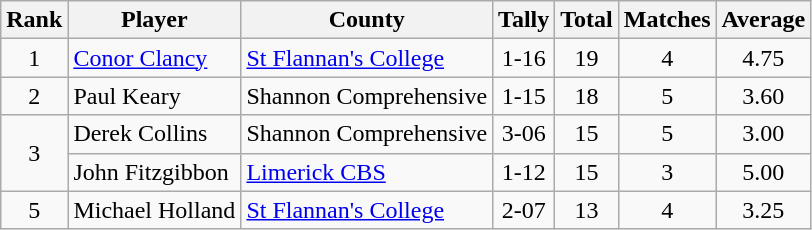<table class="wikitable">
<tr>
<th>Rank</th>
<th>Player</th>
<th>County</th>
<th>Tally</th>
<th>Total</th>
<th>Matches</th>
<th>Average</th>
</tr>
<tr>
<td rowspan=1 align=center>1</td>
<td><a href='#'>Conor Clancy</a></td>
<td><a href='#'>St Flannan's College</a></td>
<td align=center>1-16</td>
<td align=center>19</td>
<td align=center>4</td>
<td align=center>4.75</td>
</tr>
<tr>
<td rowspan=1 align=center>2</td>
<td>Paul Keary</td>
<td>Shannon Comprehensive</td>
<td align=center>1-15</td>
<td align=center>18</td>
<td align=center>5</td>
<td align=center>3.60</td>
</tr>
<tr>
<td rowspan=2 align=center>3</td>
<td>Derek Collins</td>
<td>Shannon Comprehensive</td>
<td align=center>3-06</td>
<td align=center>15</td>
<td align=center>5</td>
<td align=center>3.00</td>
</tr>
<tr>
<td>John Fitzgibbon</td>
<td><a href='#'>Limerick CBS</a></td>
<td align=center>1-12</td>
<td align=center>15</td>
<td align=center>3</td>
<td align=center>5.00</td>
</tr>
<tr>
<td rowspan=1 align=center>5</td>
<td>Michael Holland</td>
<td><a href='#'>St Flannan's College</a></td>
<td align=center>2-07</td>
<td align=center>13</td>
<td align=center>4</td>
<td align=center>3.25</td>
</tr>
</table>
